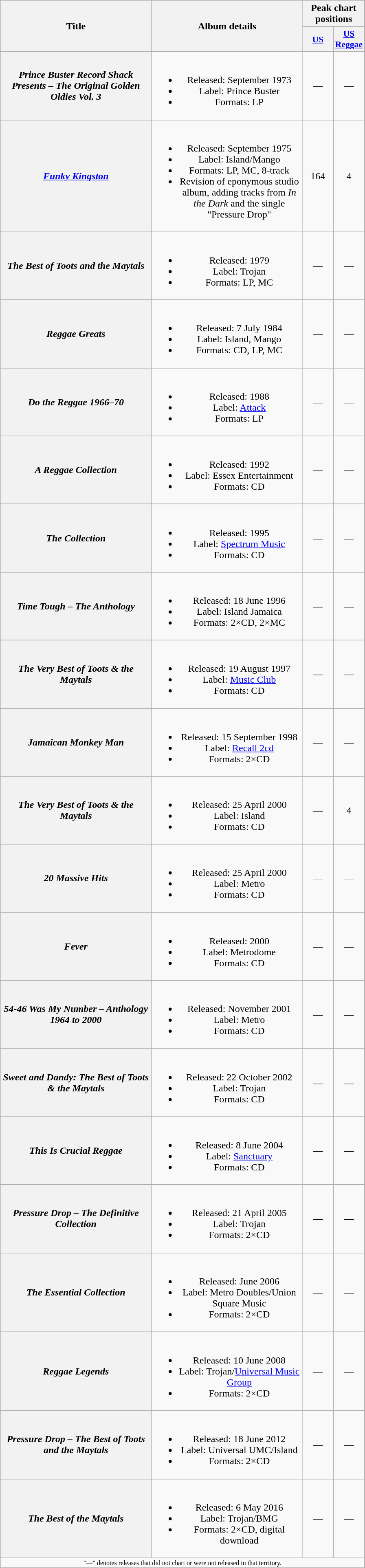<table class="wikitable plainrowheaders" style="text-align:center;">
<tr>
<th rowspan="2" scope="col" style="width:15em;">Title</th>
<th rowspan="2" scope="col" style="width:15em;">Album details</th>
<th colspan="2">Peak chart positions</th>
</tr>
<tr>
<th scope="col" style="width:3em;font-size:90%;"><a href='#'>US</a><br></th>
<th scope="col" style="width:3em;font-size:90%;"><a href='#'>US Reggae</a><br></th>
</tr>
<tr>
<th scope="row"><em>Prince Buster Record Shack Presents – The Original Golden Oldies Vol. 3</em></th>
<td><br><ul><li>Released: September 1973</li><li>Label: Prince Buster</li><li>Formats: LP</li></ul></td>
<td>—</td>
<td>—</td>
</tr>
<tr>
<th scope="row"><em><a href='#'>Funky Kingston</a></em></th>
<td><br><ul><li>Released: September 1975</li><li>Label: Island/Mango</li><li>Formats: LP, MC, 8-track</li><li>Revision of eponymous studio album, adding tracks from <em>In the Dark</em> and the single "Pressure Drop"</li></ul></td>
<td>164</td>
<td>4</td>
</tr>
<tr>
<th scope="row"><em>The Best of Toots and the Maytals</em></th>
<td><br><ul><li>Released: 1979</li><li>Label: Trojan</li><li>Formats: LP, MC</li></ul></td>
<td>—</td>
<td>—</td>
</tr>
<tr>
<th scope="row"><em>Reggae Greats</em></th>
<td><br><ul><li>Released: 7 July 1984</li><li>Label: Island, Mango</li><li>Formats: CD, LP, MC</li></ul></td>
<td>—</td>
<td>—</td>
</tr>
<tr>
<th scope="row"><em>Do the Reggae 1966–70</em></th>
<td><br><ul><li>Released: 1988</li><li>Label: <a href='#'>Attack</a></li><li>Formats: LP</li></ul></td>
<td>—</td>
<td>—</td>
</tr>
<tr>
<th scope="row"><em>A Reggae Collection</em></th>
<td><br><ul><li>Released: 1992</li><li>Label: Essex Entertainment</li><li>Formats: CD</li></ul></td>
<td>—</td>
<td>—</td>
</tr>
<tr>
<th scope="row"><em>The Collection</em></th>
<td><br><ul><li>Released: 1995</li><li>Label: <a href='#'>Spectrum Music</a></li><li>Formats: CD</li></ul></td>
<td>—</td>
<td>—</td>
</tr>
<tr>
<th scope="row"><em>Time Tough – The Anthology</em></th>
<td><br><ul><li>Released: 18 June 1996</li><li>Label: Island Jamaica</li><li>Formats: 2×CD, 2×MC</li></ul></td>
<td>—</td>
<td>—</td>
</tr>
<tr>
<th scope="row"><em>The Very Best of Toots & the Maytals</em></th>
<td><br><ul><li>Released: 19 August 1997</li><li>Label: <a href='#'>Music Club</a></li><li>Formats: CD</li></ul></td>
<td>—</td>
<td>—</td>
</tr>
<tr>
<th scope="row"><em>Jamaican Monkey Man</em></th>
<td><br><ul><li>Released: 15 September 1998</li><li>Label: <a href='#'>Recall 2cd</a></li><li>Formats: 2×CD</li></ul></td>
<td>—</td>
<td>—</td>
</tr>
<tr>
<th scope="row"><em>The Very Best of Toots & the Maytals</em></th>
<td><br><ul><li>Released: 25 April 2000</li><li>Label: Island</li><li>Formats: CD</li></ul></td>
<td>—</td>
<td>4</td>
</tr>
<tr>
<th scope="row"><em>20 Massive Hits</em></th>
<td><br><ul><li>Released: 25 April 2000</li><li>Label: Metro</li><li>Formats: CD</li></ul></td>
<td>—</td>
<td>—</td>
</tr>
<tr>
<th scope="row"><em>Fever</em></th>
<td><br><ul><li>Released: 2000</li><li>Label: Metrodome</li><li>Formats: CD</li></ul></td>
<td>—</td>
<td>—</td>
</tr>
<tr>
<th scope="row"><em>54-46 Was My Number – Anthology 1964 to 2000</em></th>
<td><br><ul><li>Released: November 2001</li><li>Label: Metro</li><li>Formats: CD</li></ul></td>
<td>—</td>
<td>—</td>
</tr>
<tr>
<th scope="row"><em>Sweet and Dandy: The Best of Toots & the Maytals</em></th>
<td><br><ul><li>Released: 22 October 2002</li><li>Label: Trojan</li><li>Formats: CD</li></ul></td>
<td>—</td>
<td>—</td>
</tr>
<tr>
<th scope="row"><em>This Is Crucial Reggae</em></th>
<td><br><ul><li>Released: 8 June 2004</li><li>Label: <a href='#'>Sanctuary</a></li><li>Formats: CD</li></ul></td>
<td>—</td>
<td>—</td>
</tr>
<tr>
<th scope="row"><em>Pressure Drop – The Definitive Collection</em></th>
<td><br><ul><li>Released: 21 April 2005</li><li>Label: Trojan</li><li>Formats: 2×CD</li></ul></td>
<td>—</td>
<td>—</td>
</tr>
<tr>
<th scope="row"><em>The Essential Collection</em></th>
<td><br><ul><li>Released: June 2006</li><li>Label: Metro Doubles/Union Square Music</li><li>Formats: 2×CD</li></ul></td>
<td>—</td>
<td>—</td>
</tr>
<tr>
<th scope="row"><em>Reggae Legends</em></th>
<td><br><ul><li>Released: 10 June 2008</li><li>Label: Trojan/<a href='#'>Universal Music Group</a></li><li>Formats: 2×CD</li></ul></td>
<td>—</td>
<td>—</td>
</tr>
<tr>
<th scope="row"><em>Pressure Drop – The Best of Toots and the Maytals</em></th>
<td><br><ul><li>Released: 18 June 2012</li><li>Label: Universal UMC/Island</li><li>Formats: 2×CD</li></ul></td>
<td>—</td>
<td>—</td>
</tr>
<tr>
<th scope="row"><em>The Best of the Maytals</em></th>
<td><br><ul><li>Released: 6 May 2016</li><li>Label: Trojan/BMG</li><li>Formats: 2×CD, digital download</li></ul></td>
<td>—</td>
<td>—</td>
</tr>
<tr>
<td colspan="4" style="font-size:8pt">"—" denotes releases that did not chart or were not released in that territory.</td>
</tr>
</table>
